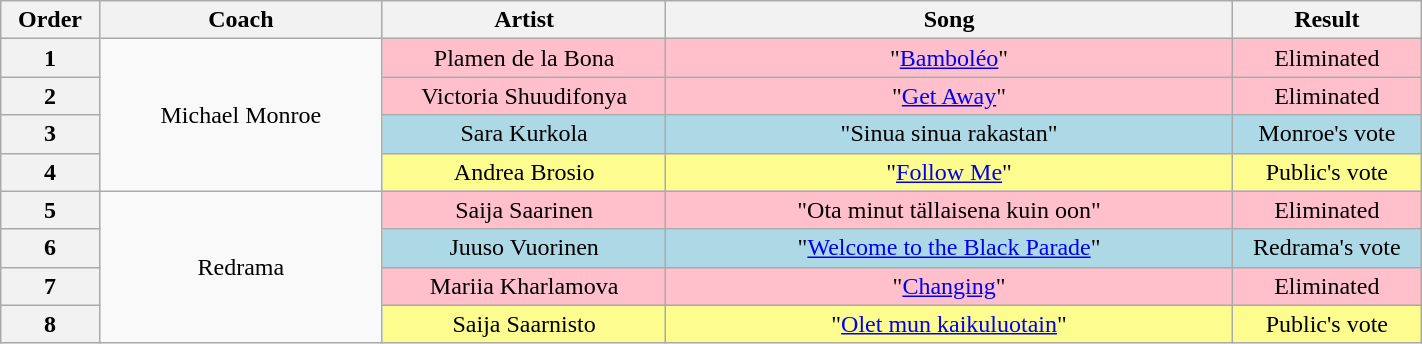<table class="wikitable" style="text-align:center; width:75%;">
<tr>
<th scope="col" style="width:05%;">Order</th>
<th scope="col" style="width:15%;">Coach</th>
<th scope="col" style="width:15%;">Artist</th>
<th scope="col" style="width:30%;">Song</th>
<th scope="col" style="width:10%;">Result</th>
</tr>
<tr>
<th scope="col">1</th>
<td rowspan="4">Michael Monroe</td>
<td style="background:pink;">Plamen de la Bona</td>
<td style="background:pink;">"<a href='#'>Bamboléo</a>"</td>
<td style="background:pink;">Eliminated</td>
</tr>
<tr>
<th scope="col">2</th>
<td style="background:pink;">Victoria Shuudifonya</td>
<td style="background:pink;">"<a href='#'>Get Away</a>"</td>
<td style="background:pink;">Eliminated</td>
</tr>
<tr>
<th scope="col">3</th>
<td style="background:lightblue;">Sara Kurkola</td>
<td style="background:lightblue;">"Sinua sinua rakastan"</td>
<td style="background:lightblue;">Monroe's vote</td>
</tr>
<tr>
<th scope="col">4</th>
<td style="background:#fdfc8f;">Andrea Brosio</td>
<td style="background:#fdfc8f;">"<a href='#'>Follow Me</a>"</td>
<td style="background:#fdfc8f;">Public's vote</td>
</tr>
<tr>
<th scope="col">5</th>
<td rowspan="4">Redrama</td>
<td style="background:pink;">Saija Saarinen</td>
<td style="background:pink;">"Ota minut tällaisena kuin oon"</td>
<td style="background:pink;">Eliminated</td>
</tr>
<tr>
<th scope="col">6</th>
<td style="background:lightblue;">Juuso Vuorinen</td>
<td style="background:lightblue;">"<a href='#'>Welcome to the Black Parade</a>"</td>
<td style="background:lightblue;">Redrama's vote</td>
</tr>
<tr>
<th scope="col">7</th>
<td style="background:pink;">Mariia Kharlamova</td>
<td style="background:pink;">"<a href='#'>Changing</a>"</td>
<td style="background:pink;">Eliminated</td>
</tr>
<tr>
<th scope="col">8</th>
<td style="background:#fdfc8f;">Saija Saarnisto</td>
<td style="background:#fdfc8f;">"<a href='#'>Olet mun kaikuluotain</a>"</td>
<td style="background:#fdfc8f;">Public's vote</td>
</tr>
</table>
